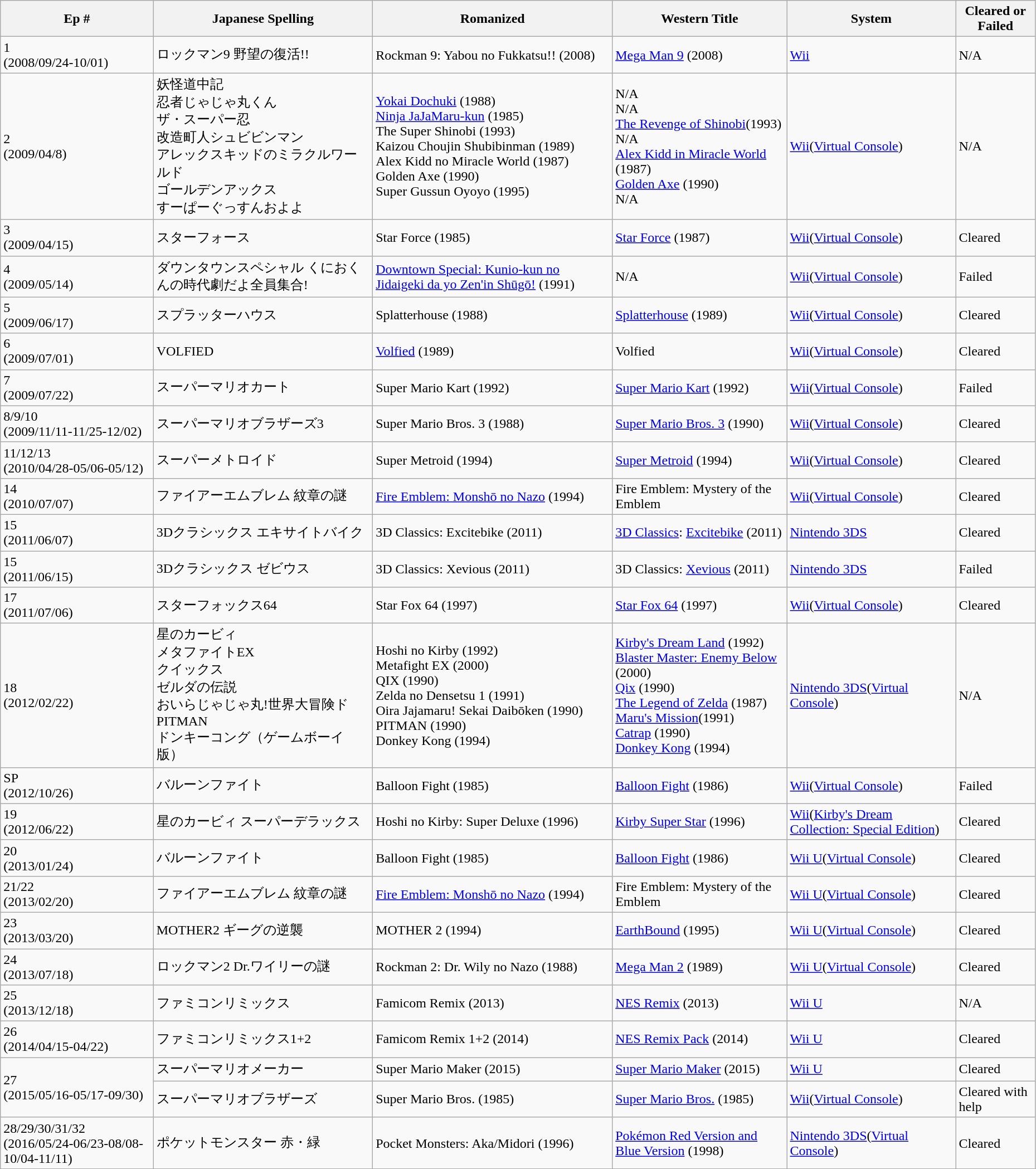<table class="wikitable" style="width:98%;">
<tr>
<th>Ep #</th>
<th>Japanese Spelling</th>
<th>Romanized</th>
<th>Western Title</th>
<th>System</th>
<th>Cleared or Failed</th>
</tr>
<tr>
<td>1<br>(2008/09/24-10/01)</td>
<td>ロックマン9 野望の復活!!</td>
<td>Rockman 9: Yabou no Fukkatsu!! (2008)</td>
<td><a href='#'>Mega Man 9</a> (2008)</td>
<td><a href='#'>Wii</a></td>
<td>N/A</td>
</tr>
<tr>
<td>2<br>(2009/04/8)</td>
<td>妖怪道中記<br>忍者じゃじゃ丸くん<br>ザ・スーパー忍<br>改造町人シュビビンマン<br>アレックスキッドのミラクルワールド<br>ゴールデンアックス<br>すーぱーぐっすんおよよ</td>
<td><a href='#'>Yokai Dochuki</a> (1988)<br><a href='#'>Ninja JaJaMaru-kun</a> (1985)<br>The Super Shinobi (1993)<br>Kaizou Choujin Shubibinman (1989)<br>Alex Kidd no Miracle World (1987)<br>Golden Axe (1990)<br>Super Gussun Oyoyo (1995)</td>
<td>N/A<br>N/A<br><a href='#'>The Revenge of Shinobi</a>(1993)<br>N/A<br><a href='#'>Alex Kidd in Miracle World</a> (1987)<br><a href='#'>Golden Axe</a> (1990)<br>N/A</td>
<td><a href='#'>Wii</a>(<a href='#'>Virtual Console</a>)</td>
<td>N/A</td>
</tr>
<tr>
<td>3<br>(2009/04/15)</td>
<td>スターフォース</td>
<td>Star Force (1985)</td>
<td><a href='#'>Star Force</a> (1987)</td>
<td><a href='#'>Wii</a>(<a href='#'>Virtual Console</a>)</td>
<td>Cleared</td>
</tr>
<tr>
<td>4<br>(2009/05/14)</td>
<td>ダウンタウンスペシャル くにおくんの時代劇だよ全員集合!</td>
<td><a href='#'>Downtown Special: Kunio-kun no Jidaigeki da yo Zen'in Shūgō!</a> (1991)</td>
<td>N/A</td>
<td><a href='#'>Wii</a>(<a href='#'>Virtual Console</a>)</td>
<td>Failed</td>
</tr>
<tr>
<td>5<br>(2009/06/17)</td>
<td>スプラッターハウス</td>
<td>Splatterhouse (1988)</td>
<td><a href='#'>Splatterhouse</a> (1989)</td>
<td><a href='#'>Wii</a>(<a href='#'>Virtual Console</a>)</td>
<td>Cleared</td>
</tr>
<tr>
<td>6<br>(2009/07/01)</td>
<td>VOLFIED</td>
<td><a href='#'>Volfied</a> (1989)</td>
<td>Volfied</td>
<td><a href='#'>Wii</a>(<a href='#'>Virtual Console</a>)</td>
<td>Cleared</td>
</tr>
<tr>
<td>7<br>(2009/07/22)</td>
<td>スーパーマリオカート</td>
<td>Super Mario Kart (1992)</td>
<td><a href='#'>Super Mario Kart</a> (1992)</td>
<td><a href='#'>Wii</a>(<a href='#'>Virtual Console</a>)</td>
<td>Failed</td>
</tr>
<tr>
<td>8/9/10<br>(2009/11/11-11/25-12/02)</td>
<td>スーパーマリオブラザーズ3</td>
<td>Super Mario Bros. 3 (1988)</td>
<td><a href='#'>Super Mario Bros. 3</a> (1990)</td>
<td><a href='#'>Wii</a>(<a href='#'>Virtual Console</a>)</td>
<td>Cleared</td>
</tr>
<tr>
<td>11/12/13<br>(2010/04/28-05/06-05/12)</td>
<td>スーパーメトロイド</td>
<td>Super Metroid (1994)</td>
<td><a href='#'>Super Metroid</a> (1994)</td>
<td><a href='#'>Wii</a>(<a href='#'>Virtual Console</a>)</td>
<td>Cleared</td>
</tr>
<tr>
<td>14<br>(2010/07/07)</td>
<td>ファイアーエムブレム 紋章の謎</td>
<td><a href='#'>Fire Emblem: Monshō no Nazo</a> (1994)</td>
<td>Fire Emblem: Mystery of the Emblem</td>
<td><a href='#'>Wii</a>(<a href='#'>Virtual Console</a>)</td>
<td>Cleared</td>
</tr>
<tr>
<td>15<br>(2011/06/07)</td>
<td>3Dクラシックス エキサイトバイク</td>
<td>3D Classics: Excitebike (2011)</td>
<td><a href='#'>3D Classics</a>: <a href='#'>Excitebike</a> (2011)</td>
<td><a href='#'>Nintendo 3DS</a></td>
<td>Cleared</td>
</tr>
<tr>
<td>15<br>(2011/06/15)</td>
<td>3Dクラシックス ゼビウス</td>
<td>3D Classics: Xevious (2011)</td>
<td>3D Classics: <a href='#'>Xevious</a> (2011)</td>
<td><a href='#'>Nintendo 3DS</a></td>
<td>Failed</td>
</tr>
<tr>
<td>17<br>(2011/07/06)</td>
<td>スターフォックス64</td>
<td>Star Fox 64 (1997)</td>
<td><a href='#'>Star Fox 64</a> (1997)</td>
<td><a href='#'>Wii</a>(<a href='#'>Virtual Console</a>)</td>
<td>Cleared</td>
</tr>
<tr>
<td>18<br>(2012/02/22)</td>
<td>星のカービィ<br>メタファイトEX<br>クイックス<br>ゼルダの伝説<br>おいらじゃじゃ丸!世界大冒険ド<br>PITMAN<br>ドンキーコング（ゲームボーイ版）</td>
<td>Hoshi no Kirby (1992)<br>Metafight EX (2000)<br>QIX (1990)<br>Zelda no Densetsu 1 (1991)<br>Oira Jajamaru! Sekai Daibōken (1990)<br>PITMAN (1990)<br>Donkey Kong (1994)</td>
<td><a href='#'>Kirby's Dream Land</a> (1992)<br><a href='#'>Blaster Master: Enemy Below</a> (2000)<br><a href='#'>Qix</a> (1990)<br><a href='#'>The Legend of Zelda</a> (1987)<br><a href='#'>Maru's Mission</a>(1991)<br><a href='#'>Catrap</a> (1990)<br><a href='#'>Donkey Kong</a> (1994)</td>
<td><a href='#'>Nintendo 3DS</a>(<a href='#'>Virtual Console</a>)</td>
<td>N/A</td>
</tr>
<tr>
<td>SP<br>(2012/10/26)</td>
<td>バルーンファイト</td>
<td>Balloon Fight (1985)</td>
<td><a href='#'>Balloon Fight</a> (1986)</td>
<td><a href='#'>Wii</a>(<a href='#'>Virtual Console</a>)</td>
<td>Failed</td>
</tr>
<tr>
<td>19<br>(2012/06/22)</td>
<td>星のカービィ スーパーデラックス</td>
<td>Hoshi no Kirby: Super Deluxe (1996)</td>
<td><a href='#'>Kirby Super Star</a> (1996)</td>
<td><a href='#'>Wii</a>(<a href='#'>Kirby's Dream Collection: Special Edition</a>)</td>
<td>Cleared</td>
</tr>
<tr>
<td>20<br>(2013/01/24)</td>
<td>バルーンファイト</td>
<td>Balloon Fight (1985)</td>
<td><a href='#'>Balloon Fight</a> (1986)</td>
<td><a href='#'>Wii U</a>(<a href='#'>Virtual Console</a>)</td>
<td>Cleared</td>
</tr>
<tr>
<td>21/22<br>(2013/02/20)</td>
<td>ファイアーエムブレム 紋章の謎</td>
<td><a href='#'>Fire Emblem: Monshō no Nazo</a> (1994)</td>
<td>Fire Emblem: Mystery of the Emblem</td>
<td><a href='#'>Wii U</a>(<a href='#'>Virtual Console</a>)</td>
<td>Cleared</td>
</tr>
<tr>
<td>23<br>(2013/03/20)</td>
<td>MOTHER2 ギーグの逆襲</td>
<td>MOTHER 2 (1994)</td>
<td><a href='#'>EarthBound</a> (1995)</td>
<td><a href='#'>Wii U</a>(<a href='#'>Virtual Console</a>)</td>
<td>Cleared</td>
</tr>
<tr>
<td>24<br>(2013/07/18)</td>
<td>ロックマン2 Dr.ワイリーの謎</td>
<td>Rockman 2: Dr. Wily no Nazo (1988)</td>
<td><a href='#'>Mega Man 2</a> (1989)</td>
<td><a href='#'>Wii U</a>(<a href='#'>Virtual Console</a>)</td>
<td>Cleared</td>
</tr>
<tr>
<td>25<br>(2013/12/18)</td>
<td>ファミコンリミックス</td>
<td>Famicom Remix (2013)</td>
<td><a href='#'>NES Remix</a> (2013)</td>
<td><a href='#'>Wii U</a></td>
<td>N/A</td>
</tr>
<tr>
<td>26<br>(2014/04/15-04/22)</td>
<td>ファミコンリミックス1+2</td>
<td>Famicom Remix 1+2 (2014)</td>
<td><a href='#'>NES Remix Pack</a> (2014)</td>
<td><a href='#'>Wii U</a></td>
<td>Cleared</td>
</tr>
<tr>
<td rowspan="2">27<br>(2015/05/16-05/17-09/30)</td>
<td>スーパーマリオメーカー</td>
<td>Super Mario Maker (2015)</td>
<td><a href='#'>Super Mario Maker</a> (2015)</td>
<td><a href='#'>Wii U</a></td>
<td>Cleared</td>
</tr>
<tr>
<td>スーパーマリオブラザーズ</td>
<td>Super Mario Bros. (1985)</td>
<td><a href='#'>Super Mario Bros.</a> (1985)</td>
<td><a href='#'>Wii</a>(<a href='#'>Virtual Console</a>)</td>
<td>Cleared with help</td>
</tr>
<tr>
<td>28/29/30/31/32<br>(2016/05/24-06/23-08/08-10/04-11/11)</td>
<td>ポケットモンスター 赤・緑</td>
<td>Pocket Monsters: Aka/Midori (1996)</td>
<td><a href='#'>Pokémon Red Version and Blue Version</a> (1998)</td>
<td><a href='#'>Nintendo 3DS</a>(<a href='#'>Virtual Console</a>)</td>
<td>Cleared</td>
</tr>
<tr>
</tr>
</table>
